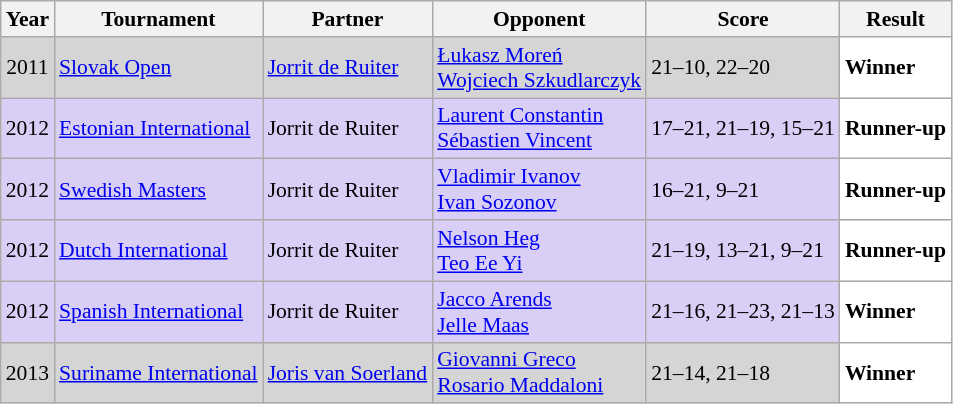<table class="sortable wikitable" style="font-size: 90%;">
<tr>
<th>Year</th>
<th>Tournament</th>
<th>Partner</th>
<th>Opponent</th>
<th>Score</th>
<th>Result</th>
</tr>
<tr style="background:#D5D5D5">
<td align="center">2011</td>
<td align="left"><a href='#'>Slovak Open</a></td>
<td align="left"> <a href='#'>Jorrit de Ruiter</a></td>
<td align="left"> <a href='#'>Łukasz Moreń</a><br> <a href='#'>Wojciech Szkudlarczyk</a></td>
<td align="left">21–10, 22–20</td>
<td style="text-align:left; background:white"> <strong>Winner</strong></td>
</tr>
<tr style="background:#D8CEF6">
<td align="center">2012</td>
<td align="left"><a href='#'>Estonian International</a></td>
<td align="left"> Jorrit de Ruiter</td>
<td align="left"> <a href='#'>Laurent Constantin</a><br> <a href='#'>Sébastien Vincent</a></td>
<td align="left">17–21, 21–19, 15–21</td>
<td style="text-align:left; background:white"> <strong>Runner-up</strong></td>
</tr>
<tr style="background:#D8CEF6">
<td align="center">2012</td>
<td align="left"><a href='#'>Swedish Masters</a></td>
<td align="left"> Jorrit de Ruiter</td>
<td align="left"> <a href='#'>Vladimir Ivanov</a><br> <a href='#'>Ivan Sozonov</a></td>
<td align="left">16–21, 9–21</td>
<td style="text-align:left; background:white"> <strong>Runner-up</strong></td>
</tr>
<tr style="background:#D8CEF6">
<td align="center">2012</td>
<td align="left"><a href='#'>Dutch International</a></td>
<td align="left"> Jorrit de Ruiter</td>
<td align="left"> <a href='#'>Nelson Heg</a><br> <a href='#'>Teo Ee Yi</a></td>
<td align="left">21–19, 13–21, 9–21</td>
<td style="text-align:left; background:white"> <strong>Runner-up</strong></td>
</tr>
<tr style="background:#D8CEF6">
<td align="center">2012</td>
<td align="left"><a href='#'>Spanish International</a></td>
<td align="left"> Jorrit de Ruiter</td>
<td align="left"> <a href='#'>Jacco Arends</a><br> <a href='#'>Jelle Maas</a></td>
<td align="left">21–16, 21–23, 21–13</td>
<td style="text-align:left; background:white"> <strong>Winner</strong></td>
</tr>
<tr style="background:#D5D5D5">
<td align="center">2013</td>
<td align="left"><a href='#'>Suriname International</a></td>
<td align="left"> <a href='#'>Joris van Soerland</a></td>
<td align="left"> <a href='#'>Giovanni Greco</a><br> <a href='#'>Rosario Maddaloni</a></td>
<td align="left">21–14, 21–18</td>
<td style="text-align:left; background:white"> <strong>Winner</strong></td>
</tr>
</table>
